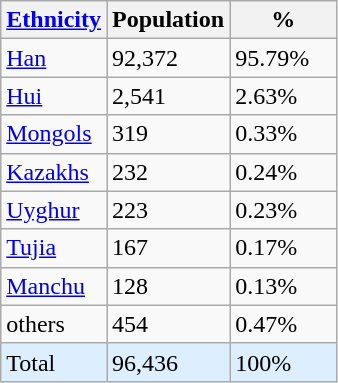<table class="wikitable">
<tr>
<th><a href='#'>Ethnicity</a></th>
<th>Population</th>
<th style="width:4em;">%</th>
</tr>
<tr>
<td style="text-align:left;"><a href='#'>Han</a></td>
<td>92,372</td>
<td>95.79%</td>
</tr>
<tr>
<td style="text-align:left;"><a href='#'>Hui</a></td>
<td>2,541</td>
<td>2.63%</td>
</tr>
<tr>
<td style="text-align:left;"><a href='#'>Mongols</a></td>
<td>319</td>
<td>0.33%</td>
</tr>
<tr>
<td style="text-align:left;"><a href='#'>Kazakhs</a></td>
<td>232</td>
<td>0.24%</td>
</tr>
<tr>
<td style="text-align:left;"><a href='#'>Uyghur</a></td>
<td>223</td>
<td>0.23%</td>
</tr>
<tr>
<td style="text-align:left;"><a href='#'>Tujia</a></td>
<td>167</td>
<td>0.17%</td>
</tr>
<tr>
<td style="text-align:left;"><a href='#'>Manchu</a></td>
<td>128</td>
<td>0.13%</td>
</tr>
<tr>
<td style="text-align:left;">others</td>
<td>454</td>
<td>0.47%</td>
</tr>
<tr style="background:#DEF">
<td style="text-align:left;">Total</td>
<td>96,436</td>
<td>100%</td>
</tr>
</table>
